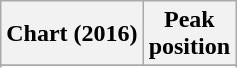<table class="wikitable sortable plainrowheaders" style="text-align:center">
<tr>
<th scope="col">Chart (2016)</th>
<th scope="col">Peak<br> position</th>
</tr>
<tr>
</tr>
<tr>
</tr>
<tr>
</tr>
<tr>
</tr>
<tr>
</tr>
<tr>
</tr>
<tr>
</tr>
<tr>
</tr>
<tr>
</tr>
<tr>
</tr>
<tr>
</tr>
<tr>
</tr>
<tr>
</tr>
<tr>
</tr>
<tr>
</tr>
</table>
